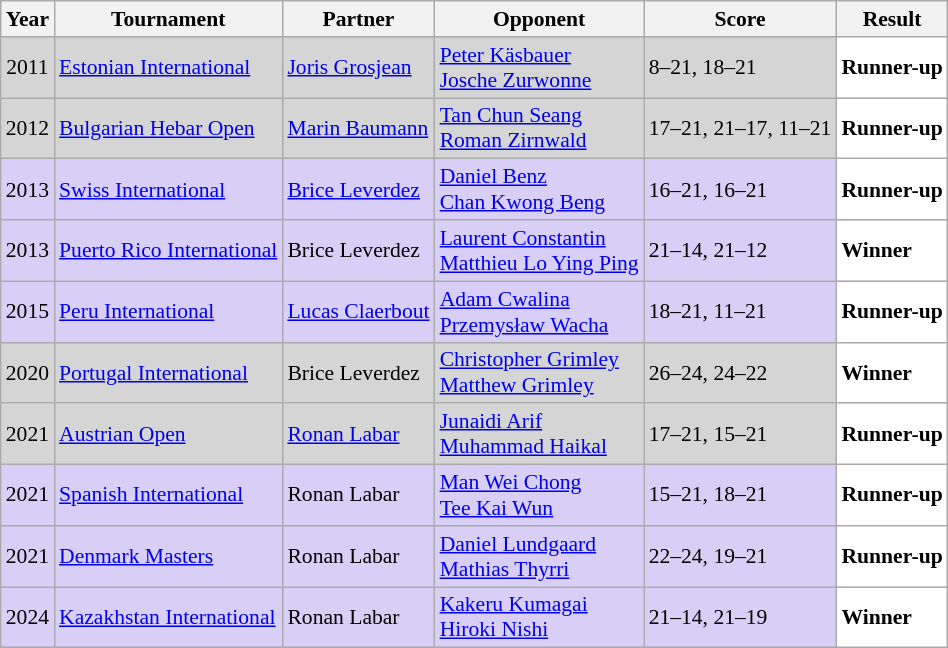<table class="sortable wikitable" style="font-size: 90%;">
<tr>
<th>Year</th>
<th>Tournament</th>
<th>Partner</th>
<th>Opponent</th>
<th>Score</th>
<th>Result</th>
</tr>
<tr style="background:#D5D5D5">
<td align="center">2011</td>
<td align="left"><a href='#'>Estonian International</a></td>
<td align="left"> <a href='#'>Joris Grosjean</a></td>
<td align="left"> <a href='#'>Peter Käsbauer</a><br> <a href='#'>Josche Zurwonne</a></td>
<td align="left">8–21, 18–21</td>
<td style="text-align:left; background:white"> <strong>Runner-up</strong></td>
</tr>
<tr style="background:#D5D5D5">
<td align="center">2012</td>
<td align="left"><a href='#'>Bulgarian Hebar Open</a></td>
<td align="left"> <a href='#'>Marin Baumann</a></td>
<td align="left"> <a href='#'>Tan Chun Seang</a><br> <a href='#'>Roman Zirnwald</a></td>
<td align="left">17–21, 21–17, 11–21</td>
<td style="text-align:left; background:white"> <strong>Runner-up</strong></td>
</tr>
<tr style="background:#D8CEF6">
<td align="center">2013</td>
<td align="left"><a href='#'>Swiss International</a></td>
<td align="left"> <a href='#'>Brice Leverdez</a></td>
<td align="left"> <a href='#'>Daniel Benz</a><br> <a href='#'>Chan Kwong Beng</a></td>
<td align="left">16–21, 16–21</td>
<td style="text-align:left; background:white"> <strong>Runner-up</strong></td>
</tr>
<tr style="background:#D8CEF6">
<td align="center">2013</td>
<td align="left"><a href='#'>Puerto Rico International</a></td>
<td align="left"> Brice Leverdez</td>
<td align="left"> <a href='#'>Laurent Constantin</a><br> <a href='#'>Matthieu Lo Ying Ping</a></td>
<td align="left">21–14, 21–12</td>
<td style="text-align:left; background:white"> <strong>Winner</strong></td>
</tr>
<tr style="background:#D8CEF6">
<td align="center">2015</td>
<td align="left"><a href='#'>Peru International</a></td>
<td align="left"> <a href='#'>Lucas Claerbout</a></td>
<td align="left"> <a href='#'>Adam Cwalina</a><br> <a href='#'>Przemysław Wacha</a></td>
<td align="left">18–21, 11–21</td>
<td style="text-align:left; background:white"> <strong>Runner-up</strong></td>
</tr>
<tr style="background:#D5D5D5">
<td align="center">2020</td>
<td align="left"><a href='#'>Portugal International</a></td>
<td align="left"> Brice Leverdez</td>
<td align="left"> <a href='#'>Christopher Grimley</a><br> <a href='#'>Matthew Grimley</a></td>
<td align="left">26–24, 24–22</td>
<td style="text-align:left; background:white"> <strong>Winner</strong></td>
</tr>
<tr style="background:#D5D5D5">
<td align="center">2021</td>
<td align="left"><a href='#'>Austrian Open</a></td>
<td align="left"> <a href='#'>Ronan Labar</a></td>
<td align="left"> <a href='#'>Junaidi Arif</a><br> <a href='#'>Muhammad Haikal</a></td>
<td align="left">17–21, 15–21</td>
<td style="text-align:left; background:white"> <strong>Runner-up</strong></td>
</tr>
<tr style="background:#D8CEF6">
<td align="center">2021</td>
<td align="left"><a href='#'>Spanish International</a></td>
<td align="left"> Ronan Labar</td>
<td align="left"> <a href='#'>Man Wei Chong</a><br> <a href='#'>Tee Kai Wun</a></td>
<td align="left">15–21, 18–21</td>
<td style="text-align:left; background:white"> <strong>Runner-up</strong></td>
</tr>
<tr bgcolor="#D8CEF6">
<td align="center">2021</td>
<td align="left"><a href='#'>Denmark Masters</a></td>
<td align="left"> Ronan Labar</td>
<td align="left"> <a href='#'>Daniel Lundgaard</a><br> <a href='#'>Mathias Thyrri</a></td>
<td align="left">22–24, 19–21</td>
<td style="text-align:left; background:white"> <strong>Runner-up</strong></td>
</tr>
<tr style="background:#D8CEF6">
<td align="center">2024</td>
<td align="left"><a href='#'>Kazakhstan International</a></td>
<td align="left"> Ronan Labar</td>
<td align="left"> <a href='#'>Kakeru Kumagai</a><br> <a href='#'>Hiroki Nishi</a></td>
<td align="left">21–14, 21–19</td>
<td style="text-align:left; background:white"> <strong>Winner</strong></td>
</tr>
</table>
